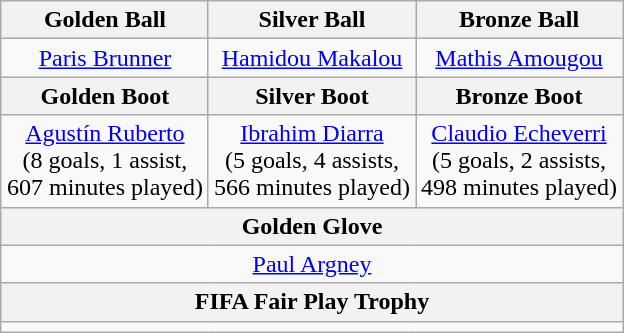<table class="wikitable" style="margin: auto; text-align: center;">
<tr>
<th>Golden Ball</th>
<th>Silver Ball</th>
<th>Bronze Ball</th>
</tr>
<tr>
<td> <a href='#'>Paris Brunner</a></td>
<td> <a href='#'>Hamidou Makalou</a></td>
<td> <a href='#'>Mathis Amougou</a></td>
</tr>
<tr>
<th>Golden Boot</th>
<th>Silver Boot</th>
<th>Bronze Boot</th>
</tr>
<tr>
<td> <a href='#'>Agustín Ruberto</a><br>(8 goals, 1 assist,<br>607 minutes played)</td>
<td> <a href='#'>Ibrahim Diarra</a><br>(5 goals, 4 assists,<br>566 minutes played)</td>
<td> <a href='#'>Claudio Echeverri</a><br>(5 goals, 2 assists,<br>498 minutes played)</td>
</tr>
<tr>
<th colspan="3">Golden Glove</th>
</tr>
<tr>
<td colspan="3"> <a href='#'>Paul Argney</a></td>
</tr>
<tr>
<th colspan="3">FIFA Fair Play Trophy</th>
</tr>
<tr>
<td colspan="3"></td>
</tr>
</table>
